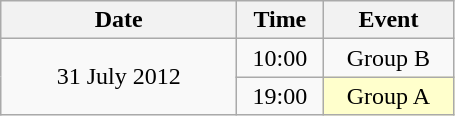<table class = "wikitable" style="text-align:center;">
<tr>
<th width=150>Date</th>
<th width=50>Time</th>
<th width=80>Event</th>
</tr>
<tr>
<td rowspan=2>31 July 2012</td>
<td>10:00</td>
<td>Group B</td>
</tr>
<tr>
<td>19:00</td>
<td bgcolor=ffffcc>Group A</td>
</tr>
</table>
